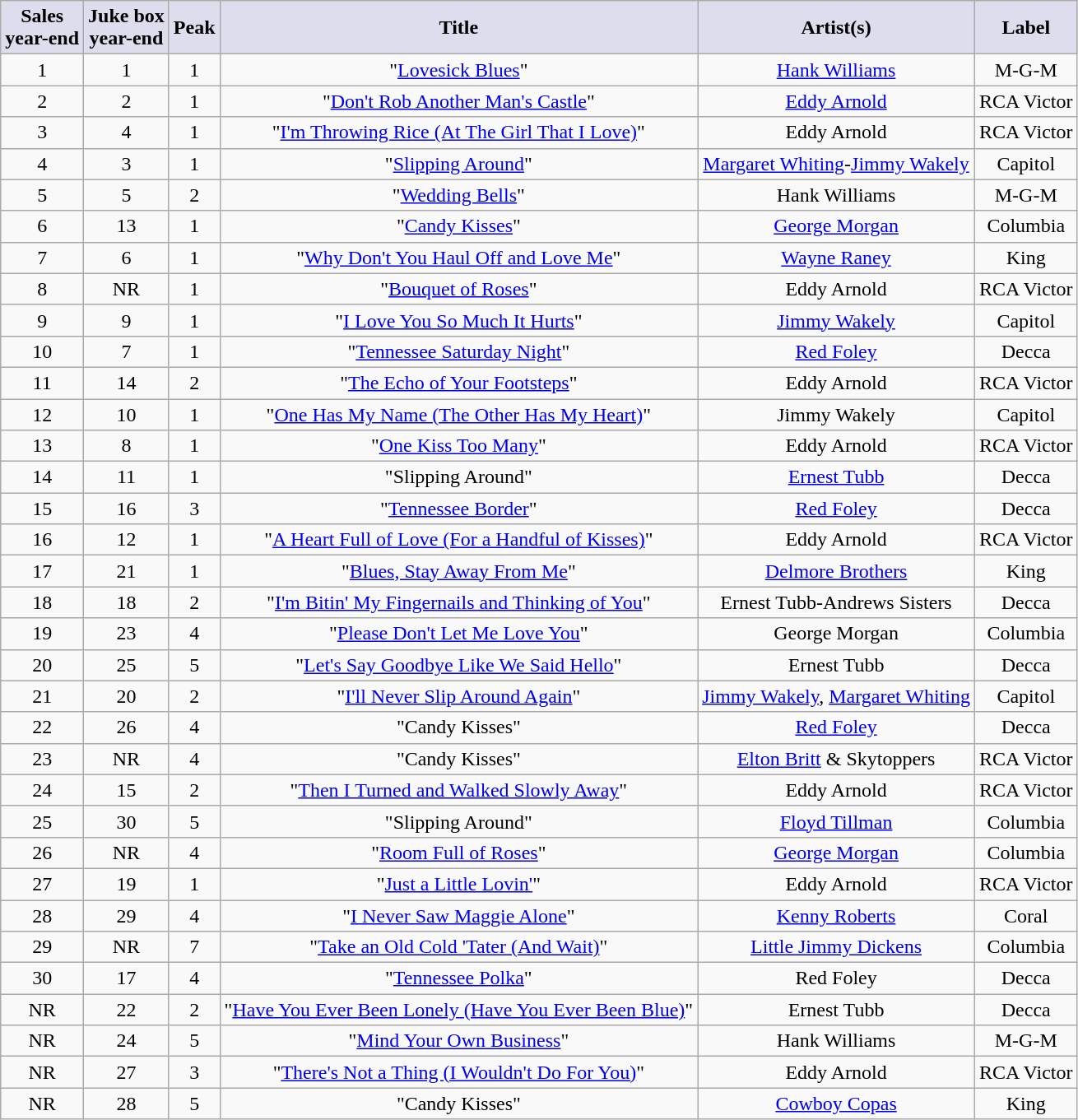<table class="wikitable sortable" style="text-align: center">
<tr>
<th scope="col" style="background:#dde;">Sales<br>year-end</th>
<th scope="col" style="background:#dde;">Juke box<br>year-end</th>
<th scope="col" style="background:#dde;">Peak</th>
<th scope="col" style="background:#dde;">Title</th>
<th scope="col" style="background:#dde;">Artist(s)</th>
<th scope="col" style="background:#dde;">Label</th>
</tr>
<tr>
<td>1</td>
<td>1</td>
<td>1</td>
<td>"<a href='#'>Lovesick Blues</a>"</td>
<td><a href='#'>Hank Williams</a></td>
<td>M-G-M</td>
</tr>
<tr>
<td>2</td>
<td>2</td>
<td>1</td>
<td>"<a href='#'>Don't Rob Another Man's Castle</a>"</td>
<td><a href='#'>Eddy Arnold</a></td>
<td>RCA Victor</td>
</tr>
<tr>
<td>3</td>
<td>4</td>
<td>1</td>
<td>"<a href='#'>I'm Throwing Rice (At The Girl That I Love)</a>"</td>
<td>Eddy Arnold</td>
<td>RCA Victor</td>
</tr>
<tr>
<td>4</td>
<td>3</td>
<td>1</td>
<td>"<a href='#'>Slipping Around</a>"</td>
<td><a href='#'>Margaret Whiting</a>-<a href='#'>Jimmy Wakely</a></td>
<td>Capitol</td>
</tr>
<tr>
<td>5</td>
<td>5</td>
<td>2</td>
<td>"<a href='#'>Wedding Bells</a>"</td>
<td>Hank Williams</td>
<td>M-G-M</td>
</tr>
<tr>
<td>6</td>
<td>13</td>
<td>1</td>
<td>"<a href='#'>Candy Kisses</a>"</td>
<td><a href='#'>George Morgan</a></td>
<td>Columbia</td>
</tr>
<tr>
<td>7</td>
<td>6</td>
<td>1</td>
<td>"<a href='#'>Why Don't You Haul Off and Love Me</a>"</td>
<td><a href='#'>Wayne Raney</a></td>
<td>King</td>
</tr>
<tr>
<td>8</td>
<td>NR</td>
<td>1</td>
<td>"<a href='#'>Bouquet of Roses</a>"</td>
<td>Eddy Arnold</td>
<td>RCA Victor</td>
</tr>
<tr>
<td>9</td>
<td>9</td>
<td>1</td>
<td>"<a href='#'>I Love You So Much It Hurts</a>"</td>
<td><a href='#'>Jimmy Wakely</a></td>
<td>Capitol</td>
</tr>
<tr>
<td>10</td>
<td>7</td>
<td>1</td>
<td>"<a href='#'>Tennessee Saturday Night</a>"</td>
<td><a href='#'>Red Foley</a></td>
<td>Decca</td>
</tr>
<tr>
<td>11</td>
<td>14</td>
<td>2</td>
<td>"<a href='#'>The Echo of Your Footsteps</a>"</td>
<td>Eddy Arnold</td>
<td>RCA Victor</td>
</tr>
<tr>
<td>12</td>
<td>10</td>
<td>1</td>
<td>"<a href='#'>One Has My Name (The Other Has My Heart)</a>"</td>
<td>Jimmy Wakely</td>
<td>Capitol</td>
</tr>
<tr>
<td>13</td>
<td>8</td>
<td>1</td>
<td>"<a href='#'>One Kiss Too Many</a>"</td>
<td>Eddy Arnold</td>
<td>RCA Victor</td>
</tr>
<tr>
<td>14</td>
<td>11</td>
<td>1</td>
<td>"Slipping Around"</td>
<td><a href='#'>Ernest Tubb</a></td>
<td>Decca</td>
</tr>
<tr>
<td>15</td>
<td>16</td>
<td>3</td>
<td>"<a href='#'>Tennessee Border</a>"</td>
<td><a href='#'>Red Foley</a></td>
<td>Decca</td>
</tr>
<tr>
<td>16</td>
<td>12</td>
<td>1</td>
<td>"<a href='#'>A Heart Full of Love (For a Handful of Kisses)</a>"</td>
<td>Eddy Arnold</td>
<td>RCA Victor</td>
</tr>
<tr>
<td>17</td>
<td>21</td>
<td>1</td>
<td>"<a href='#'>Blues, Stay Away From Me</a>"</td>
<td><a href='#'>Delmore Brothers</a></td>
<td>King</td>
</tr>
<tr>
<td>18</td>
<td>18</td>
<td>2</td>
<td>"<a href='#'>I'm Bitin' My Fingernails and Thinking of You</a>"</td>
<td>Ernest Tubb-Andrews Sisters</td>
<td>Decca</td>
</tr>
<tr>
<td>19</td>
<td>23</td>
<td>4</td>
<td>"<a href='#'>Please Don't Let Me Love You</a>"</td>
<td>George Morgan</td>
<td>Columbia</td>
</tr>
<tr>
<td>20</td>
<td>25</td>
<td>5</td>
<td>"<a href='#'>Let's Say Goodbye Like We Said Hello</a>"</td>
<td>Ernest Tubb</td>
<td>Decca</td>
</tr>
<tr>
<td>21</td>
<td>20</td>
<td>2</td>
<td>"<a href='#'>I'll Never Slip Around Again</a>"</td>
<td><a href='#'>Jimmy Wakely</a>, <a href='#'>Margaret Whiting</a></td>
<td>Capitol</td>
</tr>
<tr>
<td>22</td>
<td>26</td>
<td>4</td>
<td>"Candy Kisses"</td>
<td><a href='#'>Red Foley</a></td>
<td>Decca</td>
</tr>
<tr>
<td>23</td>
<td>NR</td>
<td>4</td>
<td>"Candy Kisses"</td>
<td><a href='#'>Elton Britt</a> & Skytoppers</td>
<td>RCA Victor</td>
</tr>
<tr>
<td>24</td>
<td>15</td>
<td>2</td>
<td>"<a href='#'>Then I Turned and Walked Slowly Away</a>"</td>
<td>Eddy Arnold</td>
<td>RCA Victor</td>
</tr>
<tr>
<td>25</td>
<td>30</td>
<td>5</td>
<td>"Slipping Around"</td>
<td><a href='#'>Floyd Tillman</a></td>
<td>Columbia</td>
</tr>
<tr>
<td>26</td>
<td>NR</td>
<td>4</td>
<td>"<a href='#'>Room Full of Roses</a>"</td>
<td><a href='#'>George Morgan</a></td>
<td>Columbia</td>
</tr>
<tr>
<td>27</td>
<td>19</td>
<td>1</td>
<td>"<a href='#'>Just a Little Lovin'</a>"</td>
<td>Eddy Arnold</td>
<td>RCA Victor</td>
</tr>
<tr>
<td>28</td>
<td>29</td>
<td>4</td>
<td>"<a href='#'>I Never Saw Maggie Alone</a>"</td>
<td><a href='#'>Kenny Roberts</a></td>
<td>Coral</td>
</tr>
<tr>
<td>29</td>
<td>NR</td>
<td>7</td>
<td>"<a href='#'>Take an Old Cold 'Tater (And Wait)</a>"</td>
<td><a href='#'>Little Jimmy Dickens</a></td>
<td>Columbia</td>
</tr>
<tr>
<td>30</td>
<td>17</td>
<td>4</td>
<td>"<a href='#'>Tennessee Polka</a>"</td>
<td>Red Foley</td>
<td>Decca</td>
</tr>
<tr>
<td>NR</td>
<td>22</td>
<td>2</td>
<td>"<a href='#'>Have You Ever Been Lonely (Have You Ever Been Blue)</a>"</td>
<td>Ernest Tubb</td>
<td>Decca</td>
</tr>
<tr>
<td>NR</td>
<td>24</td>
<td>5</td>
<td>"<a href='#'>Mind Your Own Business</a>"</td>
<td>Hank Williams</td>
<td>M-G-M</td>
</tr>
<tr>
<td>NR</td>
<td>27</td>
<td>3</td>
<td>"<a href='#'>There's Not a Thing (I Wouldn't Do For You)</a>"</td>
<td>Eddy Arnold</td>
<td>RCA Victor</td>
</tr>
<tr>
<td>NR</td>
<td>28</td>
<td>5</td>
<td>"Candy Kisses"</td>
<td><a href='#'>Cowboy Copas</a></td>
<td>King</td>
</tr>
</table>
